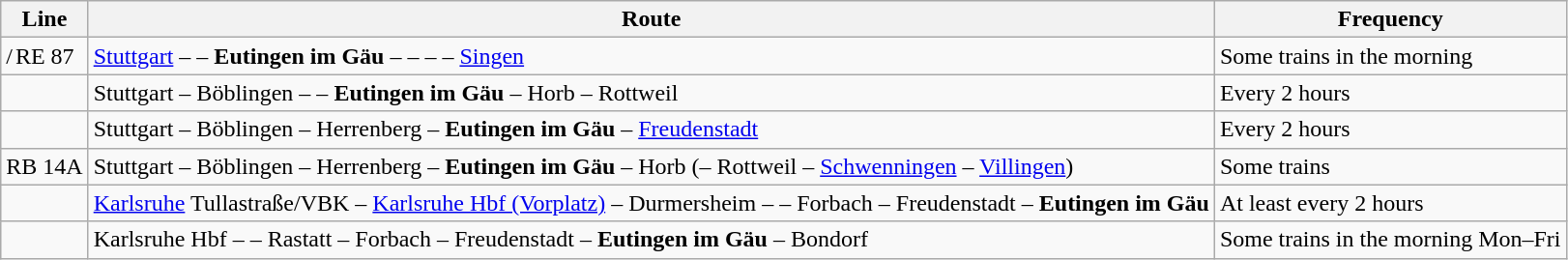<table class="wikitable">
<tr>
<th>Line</th>
<th>Route</th>
<th>Frequency</th>
</tr>
<tr>
<td> / RE 87</td>
<td><a href='#'>Stuttgart</a> –  – <strong>Eutingen im Gäu</strong> –  –  –  – <a href='#'>Singen</a></td>
<td>Some trains in the morning</td>
</tr>
<tr>
<td></td>
<td>Stuttgart – Böblingen –  – <strong>Eutingen im Gäu</strong> – Horb – Rottweil</td>
<td>Every 2 hours</td>
</tr>
<tr>
<td></td>
<td>Stuttgart – Böblingen – Herrenberg – <strong>Eutingen im Gäu</strong> – <a href='#'>Freudenstadt</a></td>
<td>Every 2 hours</td>
</tr>
<tr>
<td>RB 14A</td>
<td>Stuttgart – Böblingen – Herrenberg – <strong>Eutingen im Gäu</strong> – Horb (– Rottweil – <a href='#'>Schwenningen</a> – <a href='#'>Villingen</a>)</td>
<td>Some trains</td>
</tr>
<tr>
<td></td>
<td><a href='#'>Karlsruhe</a> Tullastraße/VBK – <a href='#'>Karlsruhe Hbf (Vorplatz)</a> – Durmersheim –  – Forbach – Freudenstadt – <strong>Eutingen im Gäu</strong></td>
<td>At least every 2 hours</td>
</tr>
<tr>
<td></td>
<td>Karlsruhe Hbf –  – Rastatt – Forbach – Freudenstadt – <strong>Eutingen im Gäu</strong> – Bondorf</td>
<td>Some trains in the morning Mon–Fri</td>
</tr>
</table>
